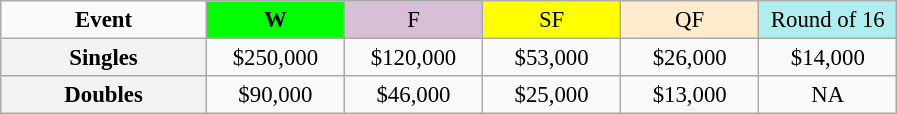<table class=wikitable style=font-size:95%;text-align:center>
<tr>
<td style="width:130px"><strong>Event</strong></td>
<td style="width:85px; background:lime"><strong>W</strong></td>
<td style="width:85px; background:thistle">F</td>
<td style="width:85px; background:#ffff00">SF</td>
<td style="width:85px; background:#ffebcd">QF</td>
<td style="width:85px; background:#afeeee;">Round of 16</td>
</tr>
<tr>
<th style=background:#f3f3f3>Singles</th>
<td>$250,000</td>
<td>$120,000</td>
<td>$53,000</td>
<td>$26,000</td>
<td>$14,000</td>
</tr>
<tr>
<th style=background:#f3f3f3>Doubles</th>
<td>$90,000</td>
<td>$46,000</td>
<td>$25,000</td>
<td>$13,000</td>
<td>NA</td>
</tr>
</table>
